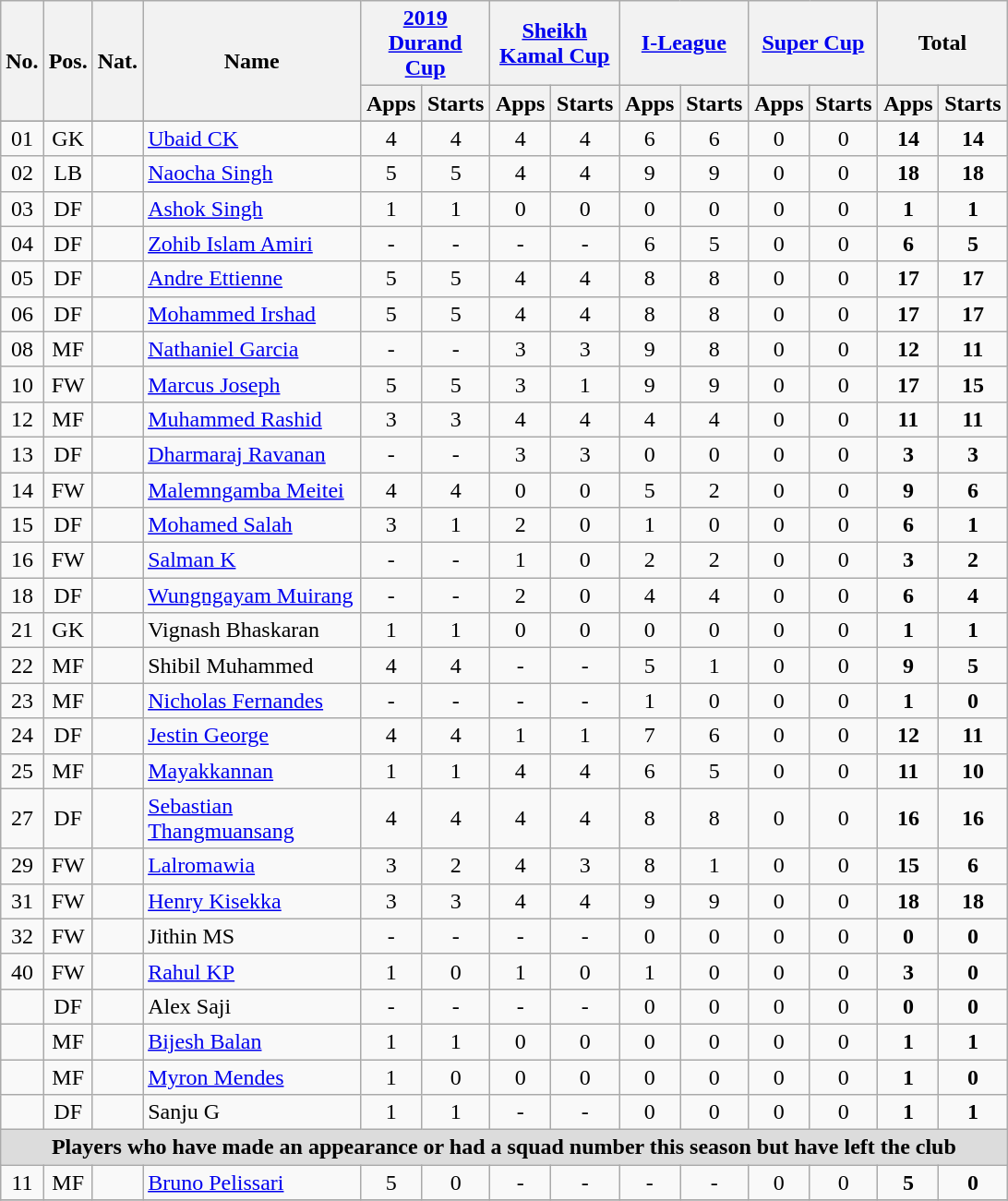<table class="wikitable sortable" style="text-align:center">
<tr>
<th rowspan="2">No.</th>
<th rowspan="2">Pos.</th>
<th rowspan="2">Nat.</th>
<th rowspan="2" style="width:150px;">Name</th>
<th colspan="2" style="width:86px;"><a href='#'>2019 Durand Cup</a></th>
<th colspan="2" style="width:86px;"><a href='#'>Sheikh Kamal Cup</a></th>
<th colspan="2" style="width:86px;"><a href='#'>I-League</a></th>
<th colspan="2" style="width:86px;"><a href='#'>Super Cup</a></th>
<th colspan="2" style="width:86px;">Total</th>
</tr>
<tr>
<th>Apps</th>
<th>Starts</th>
<th>Apps</th>
<th>Starts</th>
<th>Apps</th>
<th>Starts</th>
<th>Apps</th>
<th>Starts</th>
<th>Apps</th>
<th>Starts</th>
</tr>
<tr>
</tr>
<tr>
<td>01</td>
<td>GK</td>
<td></td>
<td align=left><a href='#'>Ubaid CK</a></td>
<td>4</td>
<td>4</td>
<td>4</td>
<td>4</td>
<td>6</td>
<td>6</td>
<td>0</td>
<td>0</td>
<td><strong>14</strong></td>
<td><strong>14</strong></td>
</tr>
<tr>
<td>02</td>
<td>LB</td>
<td></td>
<td align=left><a href='#'>Naocha Singh</a></td>
<td>5</td>
<td>5</td>
<td>4</td>
<td>4</td>
<td>9</td>
<td>9</td>
<td>0</td>
<td>0</td>
<td><strong>18</strong></td>
<td><strong>18</strong></td>
</tr>
<tr>
<td>03</td>
<td>DF</td>
<td></td>
<td align=left><a href='#'>Ashok Singh</a></td>
<td>1</td>
<td>1</td>
<td>0</td>
<td>0</td>
<td>0</td>
<td>0</td>
<td>0</td>
<td>0</td>
<td><strong>1</strong></td>
<td><strong>1</strong></td>
</tr>
<tr>
<td>04</td>
<td>DF</td>
<td></td>
<td align=left><a href='#'>Zohib Islam Amiri</a></td>
<td>-</td>
<td>-</td>
<td>-</td>
<td>-</td>
<td>6</td>
<td>5</td>
<td>0</td>
<td>0</td>
<td><strong>6</strong></td>
<td><strong>5</strong></td>
</tr>
<tr>
<td>05</td>
<td>DF</td>
<td></td>
<td align=left><a href='#'>Andre Ettienne</a></td>
<td>5</td>
<td>5</td>
<td>4</td>
<td>4</td>
<td>8</td>
<td>8</td>
<td>0</td>
<td>0</td>
<td><strong>17</strong></td>
<td><strong>17</strong></td>
</tr>
<tr>
<td>06</td>
<td>DF</td>
<td></td>
<td align=left><a href='#'>Mohammed Irshad</a></td>
<td>5</td>
<td>5</td>
<td>4</td>
<td>4</td>
<td>8</td>
<td>8</td>
<td>0</td>
<td>0</td>
<td><strong>17</strong></td>
<td><strong>17</strong></td>
</tr>
<tr>
<td>08</td>
<td>MF</td>
<td></td>
<td align=left><a href='#'>Nathaniel Garcia</a></td>
<td>-</td>
<td>-</td>
<td>3</td>
<td>3</td>
<td>9</td>
<td>8</td>
<td>0</td>
<td>0</td>
<td><strong>12</strong></td>
<td><strong>11</strong></td>
</tr>
<tr>
<td>10</td>
<td>FW</td>
<td></td>
<td align=left><a href='#'>Marcus Joseph</a></td>
<td>5</td>
<td>5</td>
<td>3</td>
<td>1</td>
<td>9</td>
<td>9</td>
<td>0</td>
<td>0</td>
<td><strong>17</strong></td>
<td><strong>15</strong></td>
</tr>
<tr>
<td>12</td>
<td>MF</td>
<td></td>
<td align=left><a href='#'>Muhammed Rashid</a></td>
<td>3</td>
<td>3</td>
<td>4</td>
<td>4</td>
<td>4</td>
<td>4</td>
<td>0</td>
<td>0</td>
<td><strong>11</strong></td>
<td><strong>11</strong></td>
</tr>
<tr>
<td>13</td>
<td>DF</td>
<td></td>
<td align=left><a href='#'>Dharmaraj Ravanan</a></td>
<td>-</td>
<td>-</td>
<td>3</td>
<td>3</td>
<td>0</td>
<td>0</td>
<td>0</td>
<td>0</td>
<td><strong>3</strong></td>
<td><strong>3</strong></td>
</tr>
<tr>
<td>14</td>
<td>FW</td>
<td></td>
<td align=left><a href='#'>Malemngamba Meitei</a></td>
<td>4</td>
<td>4</td>
<td>0</td>
<td>0</td>
<td>5</td>
<td>2</td>
<td>0</td>
<td>0</td>
<td><strong>9</strong></td>
<td><strong>6</strong></td>
</tr>
<tr>
<td>15</td>
<td>DF</td>
<td></td>
<td align=left><a href='#'>Mohamed Salah</a></td>
<td>3</td>
<td>1</td>
<td>2</td>
<td>0</td>
<td>1</td>
<td>0</td>
<td>0</td>
<td>0</td>
<td><strong>6</strong></td>
<td><strong>1</strong></td>
</tr>
<tr>
<td>16</td>
<td>FW</td>
<td></td>
<td align=left><a href='#'>Salman K</a></td>
<td>-</td>
<td>-</td>
<td>1</td>
<td>0</td>
<td>2</td>
<td>2</td>
<td>0</td>
<td>0</td>
<td><strong>3</strong></td>
<td><strong>2</strong></td>
</tr>
<tr>
<td>18</td>
<td>DF</td>
<td></td>
<td align=left><a href='#'>Wungngayam Muirang</a></td>
<td>-</td>
<td>-</td>
<td>2</td>
<td>0</td>
<td>4</td>
<td>4</td>
<td>0</td>
<td>0</td>
<td><strong>6</strong></td>
<td><strong>4</strong></td>
</tr>
<tr>
<td>21</td>
<td>GK</td>
<td></td>
<td align=left>Vignash Bhaskaran</td>
<td>1</td>
<td>1</td>
<td>0</td>
<td>0</td>
<td>0</td>
<td>0</td>
<td>0</td>
<td>0</td>
<td><strong>1</strong></td>
<td><strong>1</strong></td>
</tr>
<tr>
<td>22</td>
<td>MF</td>
<td></td>
<td align=left>Shibil Muhammed</td>
<td>4</td>
<td>4</td>
<td>-</td>
<td>-</td>
<td>5</td>
<td>1</td>
<td>0</td>
<td>0</td>
<td><strong>9</strong></td>
<td><strong>5</strong></td>
</tr>
<tr>
<td>23</td>
<td>MF</td>
<td></td>
<td align=left><a href='#'>Nicholas Fernandes</a></td>
<td>-</td>
<td>-</td>
<td>-</td>
<td>-</td>
<td>1</td>
<td>0</td>
<td>0</td>
<td>0</td>
<td><strong>1</strong></td>
<td><strong>0</strong></td>
</tr>
<tr>
<td>24</td>
<td>DF</td>
<td></td>
<td align=left><a href='#'>Jestin George</a></td>
<td>4</td>
<td>4</td>
<td>1</td>
<td>1</td>
<td>7</td>
<td>6</td>
<td>0</td>
<td>0</td>
<td><strong>12</strong></td>
<td><strong>11</strong></td>
</tr>
<tr>
<td>25</td>
<td>MF</td>
<td></td>
<td align=left><a href='#'>Mayakkannan</a></td>
<td>1</td>
<td>1</td>
<td>4</td>
<td>4</td>
<td>6</td>
<td>5</td>
<td>0</td>
<td>0</td>
<td><strong>11</strong></td>
<td><strong>10</strong></td>
</tr>
<tr>
<td>27</td>
<td>DF</td>
<td></td>
<td align=left><a href='#'>Sebastian Thangmuansang</a></td>
<td>4</td>
<td>4</td>
<td>4</td>
<td>4</td>
<td>8</td>
<td>8</td>
<td>0</td>
<td>0</td>
<td><strong>16</strong></td>
<td><strong>16</strong></td>
</tr>
<tr>
<td>29</td>
<td>FW</td>
<td></td>
<td align=left><a href='#'>Lalromawia</a></td>
<td>3</td>
<td>2</td>
<td>4</td>
<td>3</td>
<td>8</td>
<td>1</td>
<td>0</td>
<td>0</td>
<td><strong>15</strong></td>
<td><strong>6</strong></td>
</tr>
<tr>
<td>31</td>
<td>FW</td>
<td></td>
<td align=left><a href='#'>Henry Kisekka</a></td>
<td>3</td>
<td>3</td>
<td>4</td>
<td>4</td>
<td>9</td>
<td>9</td>
<td>0</td>
<td>0</td>
<td><strong>18</strong></td>
<td><strong>18</strong></td>
</tr>
<tr>
<td>32</td>
<td>FW</td>
<td></td>
<td align=left>Jithin MS</td>
<td>-</td>
<td>-</td>
<td>-</td>
<td>-</td>
<td>0</td>
<td>0</td>
<td>0</td>
<td>0</td>
<td><strong>0</strong></td>
<td><strong>0</strong></td>
</tr>
<tr>
<td>40</td>
<td>FW</td>
<td></td>
<td align=left><a href='#'>Rahul KP</a></td>
<td>1</td>
<td>0</td>
<td>1</td>
<td>0</td>
<td>1</td>
<td>0</td>
<td>0</td>
<td>0</td>
<td><strong>3</strong></td>
<td><strong>0</strong></td>
</tr>
<tr>
<td></td>
<td>DF</td>
<td></td>
<td align=left>Alex Saji</td>
<td>-</td>
<td>-</td>
<td>-</td>
<td>-</td>
<td>0</td>
<td>0</td>
<td>0</td>
<td>0</td>
<td><strong>0</strong></td>
<td><strong>0</strong></td>
</tr>
<tr>
<td></td>
<td>MF</td>
<td></td>
<td align=left><a href='#'>Bijesh Balan</a></td>
<td>1</td>
<td>1</td>
<td>0</td>
<td>0</td>
<td>0</td>
<td>0</td>
<td>0</td>
<td>0</td>
<td><strong>1</strong></td>
<td><strong>1</strong></td>
</tr>
<tr>
<td></td>
<td>MF</td>
<td></td>
<td align=left><a href='#'>Myron Mendes</a></td>
<td>1</td>
<td>0</td>
<td>0</td>
<td>0</td>
<td>0</td>
<td>0</td>
<td>0</td>
<td>0</td>
<td><strong>1</strong></td>
<td><strong>0</strong></td>
</tr>
<tr>
<td></td>
<td>DF</td>
<td></td>
<td align=left>Sanju G</td>
<td>1</td>
<td>1</td>
<td>-</td>
<td>-</td>
<td>0</td>
<td>0</td>
<td>0</td>
<td>0</td>
<td><strong>1</strong></td>
<td><strong>1</strong></td>
</tr>
<tr>
<th colspan=14 style=background:#dcdcdc; text-align:center>Players who have made an appearance or had a squad number this season but have left the club</th>
</tr>
<tr>
<td>11</td>
<td>MF</td>
<td></td>
<td align=left><a href='#'>Bruno Pelissari</a></td>
<td>5</td>
<td>0</td>
<td>-</td>
<td>-</td>
<td>-</td>
<td>-</td>
<td>0</td>
<td>0</td>
<td><strong>5</strong></td>
<td><strong>0</strong></td>
</tr>
<tr>
</tr>
</table>
